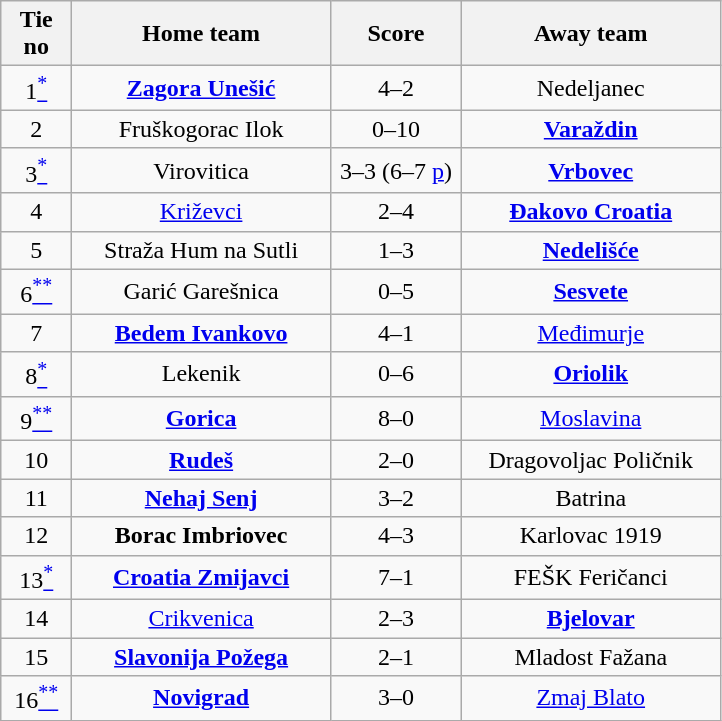<table class="wikitable" style="text-align: center">
<tr>
<th width=40>Tie no</th>
<th width=165>Home team</th>
<th width=80>Score</th>
<th width=165>Away team</th>
</tr>
<tr>
<td>1<a href='#'><sup>*</sup></a></td>
<td><strong><a href='#'>Zagora Unešić</a></strong></td>
<td>4–2</td>
<td>Nedeljanec</td>
</tr>
<tr>
<td>2</td>
<td>Fruškogorac Ilok</td>
<td>0–10</td>
<td><strong><a href='#'>Varaždin</a></strong></td>
</tr>
<tr>
<td>3<a href='#'><sup>*</sup></a></td>
<td>Virovitica</td>
<td>3–3 (6–7 <a href='#'>p</a>)</td>
<td><strong><a href='#'>Vrbovec</a></strong></td>
</tr>
<tr>
<td>4</td>
<td><a href='#'>Križevci</a></td>
<td>2–4 </td>
<td><strong><a href='#'>Đakovo Croatia</a></strong></td>
</tr>
<tr>
<td>5</td>
<td>Straža Hum na Sutli</td>
<td>1–3 </td>
<td><strong><a href='#'>Nedelišće</a></strong></td>
</tr>
<tr>
<td>6<a href='#'><sup>**</sup></a></td>
<td>Garić Garešnica</td>
<td>0–5</td>
<td><strong><a href='#'>Sesvete</a></strong></td>
</tr>
<tr>
<td>7</td>
<td><strong><a href='#'>Bedem Ivankovo</a></strong></td>
<td>4–1 </td>
<td><a href='#'>Međimurje</a></td>
</tr>
<tr>
<td>8<a href='#'><sup>*</sup></a></td>
<td>Lekenik</td>
<td>0–6</td>
<td><strong><a href='#'>Oriolik</a></strong></td>
</tr>
<tr>
<td>9<a href='#'><sup>**</sup></a></td>
<td><strong><a href='#'>Gorica</a></strong></td>
<td>8–0</td>
<td><a href='#'>Moslavina</a></td>
</tr>
<tr>
<td>10</td>
<td><strong><a href='#'>Rudeš</a></strong></td>
<td>2–0</td>
<td>Dragovoljac Poličnik</td>
</tr>
<tr>
<td>11</td>
<td><strong><a href='#'>Nehaj Senj</a></strong></td>
<td>3–2 </td>
<td>Batrina</td>
</tr>
<tr>
<td>12</td>
<td><strong>Borac Imbriovec</strong></td>
<td>4–3 </td>
<td>Karlovac 1919</td>
</tr>
<tr>
<td>13<a href='#'><sup>*</sup></a></td>
<td><strong><a href='#'>Croatia Zmijavci</a></strong></td>
<td>7–1</td>
<td>FEŠK Feričanci</td>
</tr>
<tr>
<td>14</td>
<td><a href='#'>Crikvenica</a></td>
<td>2–3 </td>
<td><strong><a href='#'>Bjelovar</a></strong></td>
</tr>
<tr>
<td>15</td>
<td><strong><a href='#'>Slavonija Požega</a></strong></td>
<td>2–1</td>
<td>Mladost Fažana</td>
</tr>
<tr>
<td>16<a href='#'><sup>**</sup></a></td>
<td><strong><a href='#'>Novigrad</a></strong></td>
<td>3–0</td>
<td><a href='#'>Zmaj Blato</a></td>
</tr>
</table>
